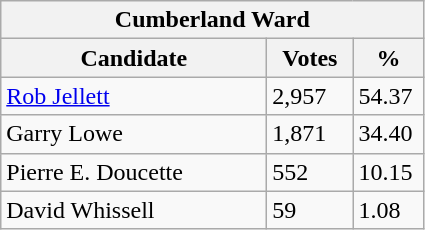<table class="wikitable">
<tr>
<th colspan="3">Cumberland Ward</th>
</tr>
<tr>
<th style="width: 170px">Candidate</th>
<th style="width: 50px">Votes</th>
<th style="width: 40px">%</th>
</tr>
<tr>
<td><a href='#'>Rob Jellett</a></td>
<td>2,957</td>
<td>54.37</td>
</tr>
<tr>
<td>Garry Lowe</td>
<td>1,871</td>
<td>34.40</td>
</tr>
<tr>
<td>Pierre E. Doucette</td>
<td>552</td>
<td>10.15</td>
</tr>
<tr>
<td>David Whissell</td>
<td>59</td>
<td>1.08</td>
</tr>
</table>
